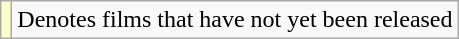<table class="wikitable sortable" width:100%;>
<tr>
<td style="background:#FFFFCC;"></td>
<td>Denotes films that have not yet been released</td>
</tr>
</table>
